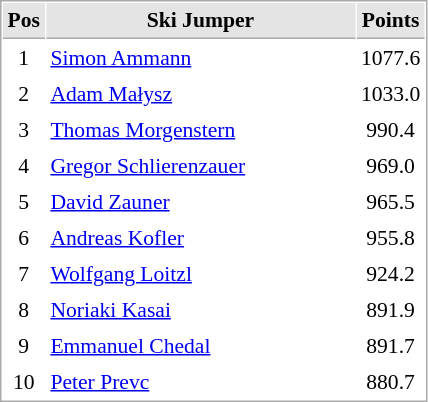<table cellspacing="1" cellpadding="3" style="border:1px solid #AAAAAA;font-size:90%">
<tr bgcolor="#E4E4E4">
<th style="border-bottom:1px solid #AAAAAA" width=10>Pos</th>
<th style="border-bottom:1px solid #AAAAAA" width=200>Ski Jumper</th>
<th style="border-bottom:1px solid #AAAAAA" width=20>Points</th>
</tr>
<tr align="center">
<td>1</td>
<td align="left"> <a href='#'>Simon Ammann</a></td>
<td>1077.6</td>
</tr>
<tr align="center">
<td>2</td>
<td align="left"> <a href='#'>Adam Małysz</a></td>
<td>1033.0</td>
</tr>
<tr align="center">
<td>3</td>
<td align="left"> <a href='#'>Thomas Morgenstern</a></td>
<td>990.4</td>
</tr>
<tr align="center">
<td>4</td>
<td align="left"> <a href='#'>Gregor Schlierenzauer</a></td>
<td>969.0</td>
</tr>
<tr align="center">
<td>5</td>
<td align="left"> <a href='#'>David Zauner</a></td>
<td>965.5</td>
</tr>
<tr align="center">
<td>6</td>
<td align="left"> <a href='#'>Andreas Kofler</a></td>
<td>955.8</td>
</tr>
<tr align="center">
<td>7</td>
<td align="left"> <a href='#'>Wolfgang Loitzl</a></td>
<td>924.2</td>
</tr>
<tr align="center">
<td>8</td>
<td align="left"> <a href='#'>Noriaki Kasai</a></td>
<td>891.9</td>
</tr>
<tr align="center">
<td>9</td>
<td align="left"> <a href='#'>Emmanuel Chedal</a></td>
<td>891.7</td>
</tr>
<tr align="center">
<td>10</td>
<td align="left"> <a href='#'>Peter Prevc</a></td>
<td>880.7</td>
</tr>
</table>
